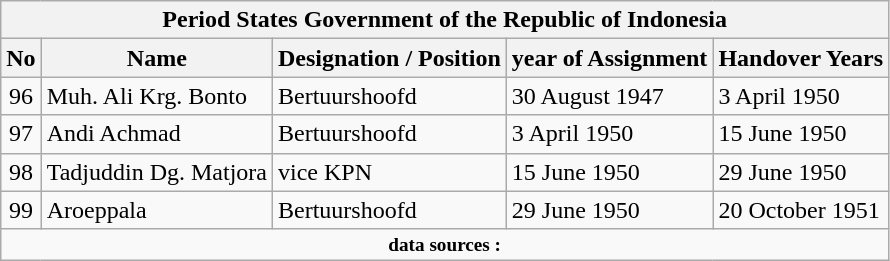<table class="wikitable">
<tr>
<th colspan="5">Period States Government of the Republic of Indonesia</th>
</tr>
<tr>
<th>No</th>
<th>Name</th>
<th>Designation / Position</th>
<th>year of Assignment</th>
<th>Handover Years</th>
</tr>
<tr>
<td style="text-align:center;">96</td>
<td>Muh. Ali Krg. Bonto</td>
<td>Bertuurshoofd</td>
<td>30 August 1947</td>
<td>3 April 1950</td>
</tr>
<tr>
<td style="text-align:center;">97</td>
<td>Andi Achmad</td>
<td>Bertuurshoofd</td>
<td>3 April 1950</td>
<td>15 June 1950</td>
</tr>
<tr>
<td style="text-align:center;">98</td>
<td>Tadjuddin Dg. Matjora</td>
<td>vice KPN</td>
<td>15 June 1950</td>
<td>29 June 1950</td>
</tr>
<tr>
<td style="text-align:center;">99</td>
<td>Aroeppala</td>
<td>Bertuurshoofd</td>
<td>29 June 1950</td>
<td>20 October 1951</td>
</tr>
<tr>
<td colspan="5" style="text-align:center;font-size:80%;"><strong>data sources :</strong> </td>
</tr>
</table>
